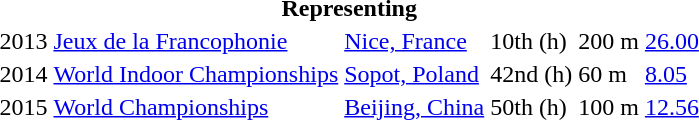<table>
<tr>
<th colspan="6">Representing </th>
</tr>
<tr>
<td>2013</td>
<td><a href='#'>Jeux de la Francophonie</a></td>
<td><a href='#'>Nice, France</a></td>
<td>10th (h)</td>
<td>200 m</td>
<td><a href='#'>26.00</a></td>
</tr>
<tr>
<td>2014</td>
<td><a href='#'>World Indoor Championships</a></td>
<td><a href='#'>Sopot, Poland</a></td>
<td>42nd (h)</td>
<td>60 m</td>
<td><a href='#'>8.05</a></td>
</tr>
<tr>
<td>2015</td>
<td><a href='#'>World Championships</a></td>
<td><a href='#'>Beijing, China</a></td>
<td>50th (h)</td>
<td>100 m</td>
<td><a href='#'>12.56</a></td>
</tr>
</table>
